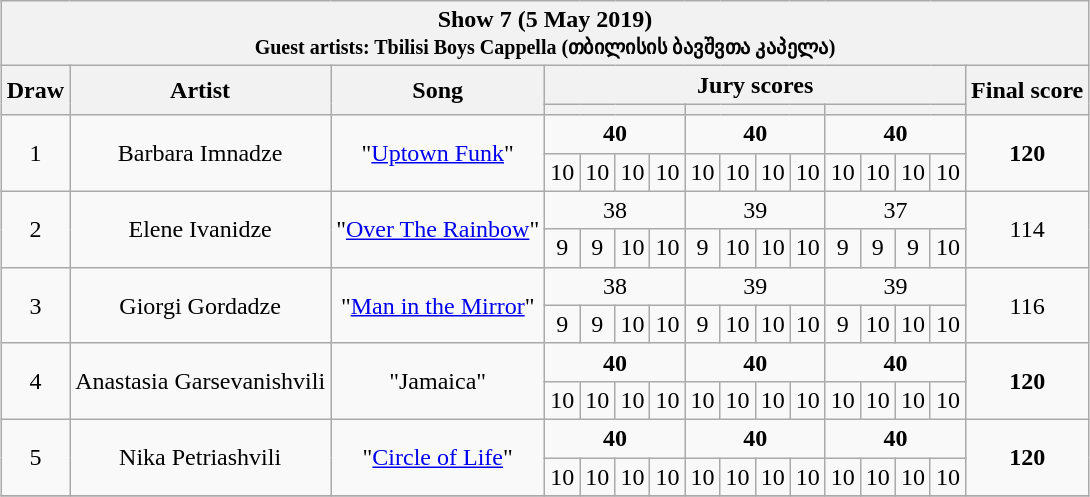<table class="sortable wikitable" style="text-align:center;margin:1em auto 1em auto">
<tr>
<th colspan=16>Show 7 (5 May 2019)<br><small>Guest artists: Tbilisi Boys Cappella (თბილისის ბავშვთა კაპელა)</small></th>
</tr>
<tr>
<th rowspan=2>Draw</th>
<th rowspan=2>Artist</th>
<th rowspan=2>Song</th>
<th colspan=12>Jury scores</th>
<th rowspan=2>Final score</th>
</tr>
<tr>
<th colspan=4><small></small></th>
<th colspan=4><small></small></th>
<th colspan=4><small></small></th>
</tr>
<tr>
<td rowspan=2>1</td>
<td rowspan=2>Barbara Imnadze</td>
<td rowspan=2>"<a href='#'>Uptown Funk</a>"</td>
<td colspan=4><strong>40</strong></td>
<td colspan=4><strong>40</strong></td>
<td colspan=4><strong>40</strong></td>
<td rowspan=2><strong>120</strong></td>
</tr>
<tr>
<td>10</td>
<td>10</td>
<td>10</td>
<td>10</td>
<td>10</td>
<td>10</td>
<td>10</td>
<td>10</td>
<td>10</td>
<td>10</td>
<td>10</td>
<td>10</td>
</tr>
<tr>
<td rowspan=2>2</td>
<td rowspan=2>Elene Ivanidze</td>
<td rowspan=2>"<a href='#'>Over The Rainbow</a>"</td>
<td colspan=4>38</td>
<td colspan=4>39</td>
<td colspan=4>37</td>
<td rowspan=2>114</td>
</tr>
<tr>
<td>9</td>
<td>9</td>
<td>10</td>
<td>10</td>
<td>9</td>
<td>10</td>
<td>10</td>
<td>10</td>
<td>9</td>
<td>9</td>
<td>9</td>
<td>10</td>
</tr>
<tr>
<td rowspan=2>3</td>
<td rowspan=2>Giorgi Gordadze</td>
<td rowspan=2>"<a href='#'>Man in the Mirror</a>"</td>
<td colspan=4>38</td>
<td colspan=4>39</td>
<td colspan=4>39</td>
<td rowspan=2>116</td>
</tr>
<tr>
<td>9</td>
<td>9</td>
<td>10</td>
<td>10</td>
<td>9</td>
<td>10</td>
<td>10</td>
<td>10</td>
<td>9</td>
<td>10</td>
<td>10</td>
<td>10</td>
</tr>
<tr>
<td rowspan=2>4</td>
<td rowspan=2>Anastasia Garsevanishvili</td>
<td rowspan=2>"Jamaica"</td>
<td colspan=4><strong>40</strong></td>
<td colspan=4><strong>40</strong></td>
<td colspan=4><strong>40</strong></td>
<td rowspan=2><strong>120</strong></td>
</tr>
<tr>
<td>10</td>
<td>10</td>
<td>10</td>
<td>10</td>
<td>10</td>
<td>10</td>
<td>10</td>
<td>10</td>
<td>10</td>
<td>10</td>
<td>10</td>
<td>10</td>
</tr>
<tr>
<td rowspan=2>5</td>
<td rowspan=2>Nika Petriashvili</td>
<td rowspan=2>"<a href='#'>Circle of Life</a>"</td>
<td colspan=4><strong>40</strong></td>
<td colspan=4><strong>40</strong></td>
<td colspan=4><strong>40</strong></td>
<td rowspan=2><strong>120</strong></td>
</tr>
<tr>
<td>10</td>
<td>10</td>
<td>10</td>
<td>10</td>
<td>10</td>
<td>10</td>
<td>10</td>
<td>10</td>
<td>10</td>
<td>10</td>
<td>10</td>
<td>10</td>
</tr>
<tr>
</tr>
</table>
